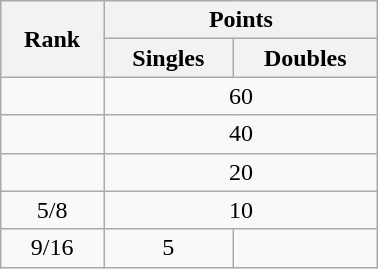<table class="wikitable" style="margin: 1em auto; text-align:center;" width=20%>
<tr>
<th rowspan="2">Rank</th>
<th colspan="2">Points</th>
</tr>
<tr>
<th>Singles</th>
<th>Doubles</th>
</tr>
<tr>
<td></td>
<td colspan="2">60</td>
</tr>
<tr>
<td></td>
<td colspan="2">40</td>
</tr>
<tr>
<td></td>
<td colspan="2">20</td>
</tr>
<tr>
<td>5/8</td>
<td colspan="2">10</td>
</tr>
<tr>
<td>9/16</td>
<td>5</td>
<td></td>
</tr>
</table>
